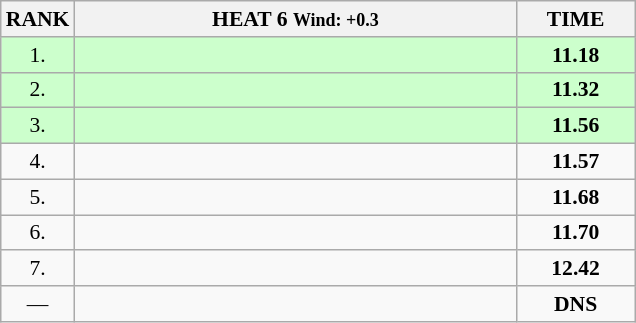<table class="wikitable" style="border-collapse: collapse; font-size: 90%;">
<tr>
<th>RANK</th>
<th style="width: 20em">HEAT 6 <small>Wind: +0.3</small></th>
<th style="width: 5em">TIME</th>
</tr>
<tr style="background:#ccffcc;">
<td align="center">1.</td>
<td></td>
<td align="center"><strong>11.18</strong></td>
</tr>
<tr style="background:#ccffcc;">
<td align="center">2.</td>
<td></td>
<td align="center"><strong>11.32</strong></td>
</tr>
<tr style="background:#ccffcc;">
<td align="center">3.</td>
<td></td>
<td align="center"><strong>11.56</strong></td>
</tr>
<tr>
<td align="center">4.</td>
<td></td>
<td align="center"><strong>11.57</strong></td>
</tr>
<tr>
<td align="center">5.</td>
<td></td>
<td align="center"><strong>11.68</strong></td>
</tr>
<tr>
<td align="center">6.</td>
<td></td>
<td align="center"><strong>11.70</strong></td>
</tr>
<tr>
<td align="center">7.</td>
<td></td>
<td align="center"><strong>12.42</strong></td>
</tr>
<tr>
<td align="center">—</td>
<td></td>
<td align="center"><strong>DNS</strong></td>
</tr>
</table>
